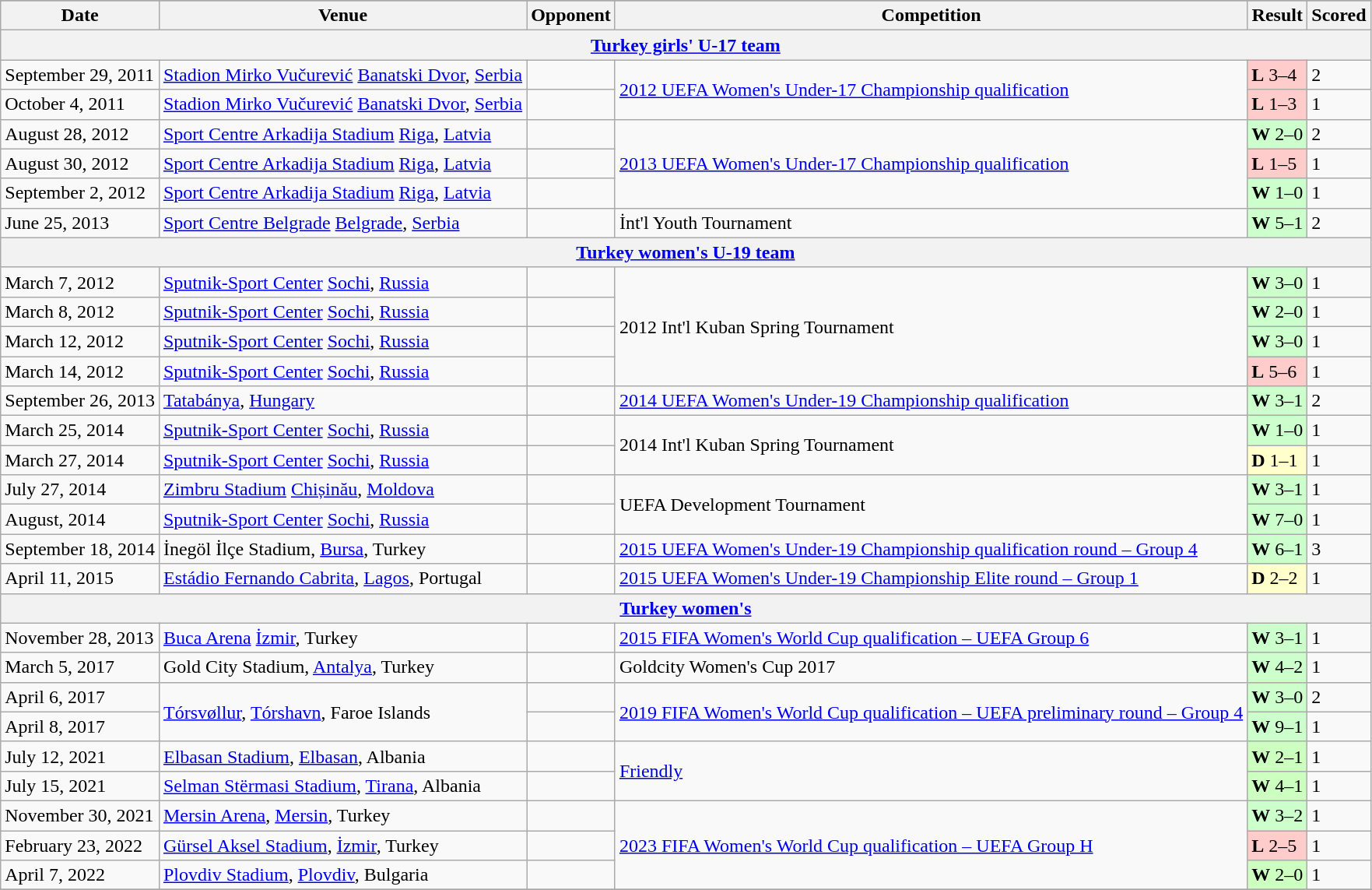<table class=wikitable>
<tr>
</tr>
<tr>
<th>Date</th>
<th>Venue</th>
<th>Opponent</th>
<th>Competition</th>
<th>Result</th>
<th>Scored</th>
</tr>
<tr>
<th colspan=6><a href='#'>Turkey girls' U-17 team</a></th>
</tr>
<tr>
<td>September 29, 2011</td>
<td><a href='#'>Stadion Mirko Vučurević</a> <a href='#'>Banatski Dvor</a>, <a href='#'>Serbia</a></td>
<td></td>
<td rowspan=2><a href='#'>2012 UEFA Women's Under-17 Championship qualification</a></td>
<td bgcolor=ffcccc><strong>L</strong> 3–4</td>
<td>2</td>
</tr>
<tr>
<td>October 4, 2011</td>
<td><a href='#'>Stadion Mirko Vučurević</a> <a href='#'>Banatski Dvor</a>, <a href='#'>Serbia</a></td>
<td></td>
<td bgcolor=ffcccc><strong>L</strong> 1–3</td>
<td>1</td>
</tr>
<tr>
<td>August 28, 2012</td>
<td><a href='#'>Sport Centre Arkadija Stadium</a> <a href='#'>Riga</a>, <a href='#'>Latvia</a></td>
<td></td>
<td rowspan=3><a href='#'>2013 UEFA Women's Under-17 Championship qualification</a></td>
<td bgcolor=ccffcc><strong>W</strong> 2–0</td>
<td>2</td>
</tr>
<tr>
<td>August 30, 2012</td>
<td><a href='#'>Sport Centre Arkadija Stadium</a> <a href='#'>Riga</a>, <a href='#'>Latvia</a></td>
<td></td>
<td bgcolor=ffcccc><strong>L</strong> 1–5</td>
<td>1</td>
</tr>
<tr>
<td>September 2, 2012</td>
<td><a href='#'>Sport Centre Arkadija Stadium</a> <a href='#'>Riga</a>, <a href='#'>Latvia</a></td>
<td></td>
<td bgcolor=ccffcc><strong>W</strong> 1–0</td>
<td>1</td>
</tr>
<tr>
<td>June 25, 2013</td>
<td><a href='#'>Sport Centre Belgrade</a> <a href='#'>Belgrade</a>, <a href='#'>Serbia</a></td>
<td></td>
<td>İnt'l Youth Tournament</td>
<td bgcolor=ccffcc><strong>W</strong> 5–1</td>
<td>2</td>
</tr>
<tr>
<th colspan=6><a href='#'>Turkey women's U-19 team</a></th>
</tr>
<tr>
<td>March 7, 2012</td>
<td><a href='#'>Sputnik-Sport Center</a> <a href='#'>Sochi</a>, <a href='#'>Russia</a></td>
<td></td>
<td rowspan=4>2012 Int'l Kuban Spring Tournament</td>
<td bgcolor=ccffcc><strong>W</strong> 3–0</td>
<td>1</td>
</tr>
<tr>
<td>March 8, 2012</td>
<td><a href='#'>Sputnik-Sport Center</a> <a href='#'>Sochi</a>, <a href='#'>Russia</a></td>
<td></td>
<td bgcolor=ccffcc><strong>W</strong> 2–0</td>
<td>1</td>
</tr>
<tr>
<td>March 12, 2012</td>
<td><a href='#'>Sputnik-Sport Center</a> <a href='#'>Sochi</a>, <a href='#'>Russia</a></td>
<td></td>
<td bgcolor=ccffcc><strong>W</strong> 3–0</td>
<td>1</td>
</tr>
<tr>
<td>March 14, 2012</td>
<td><a href='#'>Sputnik-Sport Center</a> <a href='#'>Sochi</a>, <a href='#'>Russia</a></td>
<td></td>
<td bgcolor=ffcccc><strong>L</strong> 5–6</td>
<td>1</td>
</tr>
<tr>
<td>September 26, 2013</td>
<td><a href='#'>Tatabánya</a>, <a href='#'>Hungary</a></td>
<td></td>
<td><a href='#'>2014 UEFA Women's Under-19 Championship qualification</a></td>
<td bgcolor=ccffcc><strong>W</strong> 3–1</td>
<td>2</td>
</tr>
<tr>
<td>March 25, 2014</td>
<td><a href='#'>Sputnik-Sport Center</a> <a href='#'>Sochi</a>, <a href='#'>Russia</a></td>
<td></td>
<td rowspan=2>2014 Int'l Kuban Spring Tournament</td>
<td bgcolor=ccffcc><strong>W</strong> 1–0</td>
<td>1</td>
</tr>
<tr>
<td>March 27, 2014</td>
<td><a href='#'>Sputnik-Sport Center</a> <a href='#'>Sochi</a>, <a href='#'>Russia</a></td>
<td></td>
<td bgcolor=ffffcc><strong>D</strong> 1–1</td>
<td>1</td>
</tr>
<tr>
<td>July 27, 2014</td>
<td><a href='#'>Zimbru Stadium</a> <a href='#'>Chișinău</a>, <a href='#'>Moldova</a></td>
<td></td>
<td rowspan=2>UEFA Development Tournament</td>
<td bgcolor=ccffcc><strong>W</strong> 3–1</td>
<td>1</td>
</tr>
<tr>
<td>August, 2014</td>
<td><a href='#'>Sputnik-Sport Center</a> <a href='#'>Sochi</a>, <a href='#'>Russia</a></td>
<td></td>
<td bgcolor=ccffcc><strong>W</strong> 7–0</td>
<td>1</td>
</tr>
<tr>
<td>September 18, 2014</td>
<td>İnegöl İlçe Stadium, <a href='#'>Bursa</a>, Turkey</td>
<td></td>
<td><a href='#'>2015 UEFA Women's Under-19 Championship qualification round – Group 4</a></td>
<td bgcolor=ccffcc><strong>W</strong> 6–1</td>
<td>3</td>
</tr>
<tr>
<td>April 11, 2015</td>
<td><a href='#'>Estádio Fernando Cabrita</a>, <a href='#'>Lagos</a>, Portugal</td>
<td></td>
<td><a href='#'>2015 UEFA Women's Under-19 Championship Elite round – Group 1</a></td>
<td bgcolor=ffffcc><strong>D</strong> 2–2</td>
<td>1</td>
</tr>
<tr>
<th colspan=6><a href='#'>Turkey women's</a></th>
</tr>
<tr>
<td>November 28, 2013</td>
<td><a href='#'>Buca Arena</a> <a href='#'>İzmir</a>, Turkey</td>
<td></td>
<td><a href='#'>2015 FIFA Women's World Cup qualification – UEFA Group 6</a></td>
<td bgcolor=ccffcc><strong>W</strong> 3–1</td>
<td>1</td>
</tr>
<tr>
<td>March 5, 2017</td>
<td>Gold City Stadium, <a href='#'>Antalya</a>, Turkey</td>
<td></td>
<td>Goldcity Women's Cup 2017</td>
<td bgcolor=ccffcc><strong>W</strong> 4–2</td>
<td>1</td>
</tr>
<tr>
<td>April 6, 2017</td>
<td rowspan=2><a href='#'>Tórsvøllur</a>, <a href='#'>Tórshavn</a>, Faroe Islands</td>
<td></td>
<td rowspan=2><a href='#'>2019 FIFA Women's World Cup qualification – UEFA preliminary round – Group 4</a></td>
<td bgcolor=ccffcc><strong>W</strong> 3–0</td>
<td>2</td>
</tr>
<tr>
<td>April 8, 2017</td>
<td></td>
<td bgcolor=ccffcc><strong>W</strong> 9–1</td>
<td>1</td>
</tr>
<tr>
<td>July 12, 2021</td>
<td><a href='#'>Elbasan Stadium</a>, <a href='#'>Elbasan</a>, Albania</td>
<td></td>
<td rowspan=2><a href='#'>Friendly</a></td>
<td bgcolor=ccffc><strong>W</strong> 2–1</td>
<td>1</td>
</tr>
<tr>
<td>July 15, 2021</td>
<td><a href='#'>Selman Stërmasi Stadium</a>, <a href='#'>Tirana</a>, Albania</td>
<td></td>
<td bgcolor=ccffc><strong>W</strong> 4–1</td>
<td>1</td>
</tr>
<tr>
<td>November 30, 2021</td>
<td><a href='#'>Mersin Arena</a>, <a href='#'>Mersin</a>, Turkey</td>
<td></td>
<td rowspan=3><a href='#'>2023 FIFA Women's World Cup qualification – UEFA Group H</a></td>
<td bgcolor=ccffcc><strong>W</strong> 3–2</td>
<td>1</td>
</tr>
<tr>
<td>February 23, 2022</td>
<td><a href='#'>Gürsel Aksel Stadium</a>, <a href='#'>İzmir</a>, Turkey</td>
<td></td>
<td bgcolor=ffcccc><strong>L</strong> 2–5</td>
<td>1</td>
</tr>
<tr>
<td>April 7, 2022</td>
<td><a href='#'>Plovdiv Stadium</a>, <a href='#'>Plovdiv</a>, Bulgaria</td>
<td></td>
<td bgcolor=ccffc><strong>W</strong> 2–0</td>
<td>1</td>
</tr>
<tr>
</tr>
</table>
